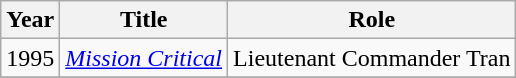<table class="wikitable sortable">
<tr>
<th>Year</th>
<th>Title</th>
<th>Role</th>
</tr>
<tr>
<td>1995</td>
<td><em><a href='#'>Mission Critical</a></em></td>
<td>Lieutenant Commander Tran</td>
</tr>
<tr>
</tr>
</table>
